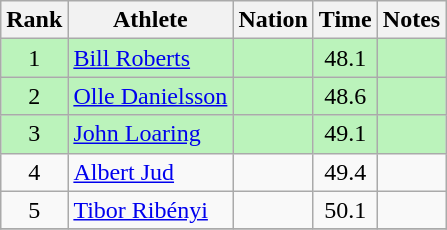<table class="wikitable sortable" style="text-align:center">
<tr>
<th>Rank</th>
<th>Athlete</th>
<th>Nation</th>
<th>Time</th>
<th>Notes</th>
</tr>
<tr bgcolor=bbf3bb>
<td>1</td>
<td align=left><a href='#'>Bill Roberts</a></td>
<td align=left></td>
<td>48.1</td>
<td></td>
</tr>
<tr bgcolor=bbf3bb>
<td>2</td>
<td align=left><a href='#'>Olle Danielsson</a></td>
<td align=left></td>
<td>48.6</td>
<td></td>
</tr>
<tr bgcolor=bbf3bb>
<td>3</td>
<td align=left><a href='#'>John Loaring</a></td>
<td align=left></td>
<td>49.1</td>
<td></td>
</tr>
<tr>
<td>4</td>
<td align=left><a href='#'>Albert Jud</a></td>
<td align=left></td>
<td>49.4</td>
<td></td>
</tr>
<tr>
<td>5</td>
<td align=left><a href='#'>Tibor Ribényi</a></td>
<td align=left></td>
<td>50.1</td>
<td></td>
</tr>
<tr>
</tr>
</table>
